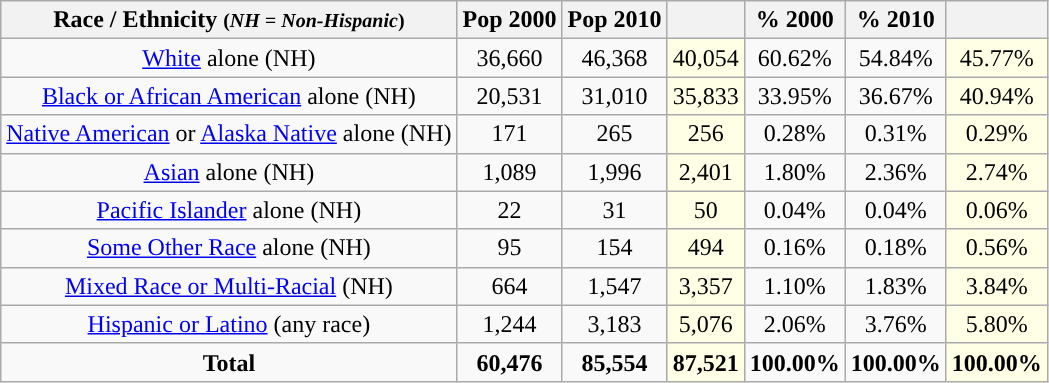<table class="wikitable" style="text-align:center;">
<tr>
<th>Race / Ethnicity <small>(<em>NH = Non-Hispanic</em>)</small></th>
<th>Pop 2000</th>
<th>Pop 2010</th>
<th></th>
<th>% 2000</th>
<th>% 2010</th>
<th></th>
</tr>
<tr>
<td><a href='#'>White</a> alone (NH)</td>
<td>36,660</td>
<td>46,368</td>
<td style='background: #ffffe6;'>40,054</td>
<td>60.62%</td>
<td>54.84%</td>
<td style='background: #ffffe6;'>45.77%</td>
</tr>
<tr>
<td><a href='#'>Black or African American</a> alone (NH)</td>
<td>20,531</td>
<td>31,010</td>
<td style='background: #ffffe6;'>35,833</td>
<td>33.95%</td>
<td>36.67%</td>
<td style='background: #ffffe6;'>40.94%</td>
</tr>
<tr>
<td><a href='#'>Native American</a> or <a href='#'>Alaska Native</a> alone (NH)</td>
<td>171</td>
<td>265</td>
<td style='background: #ffffe6;'>256</td>
<td>0.28%</td>
<td>0.31%</td>
<td style='background: #ffffe6;'>0.29%</td>
</tr>
<tr>
<td><a href='#'>Asian</a> alone (NH)</td>
<td>1,089</td>
<td>1,996</td>
<td style='background: #ffffe6;'>2,401</td>
<td>1.80%</td>
<td>2.36%</td>
<td style='background: #ffffe6;'>2.74%</td>
</tr>
<tr>
<td><a href='#'>Pacific Islander</a> alone (NH)</td>
<td>22</td>
<td>31</td>
<td style='background: #ffffe6;'>50</td>
<td>0.04%</td>
<td>0.04%</td>
<td style='background: #ffffe6;'>0.06%</td>
</tr>
<tr>
<td><a href='#'>Some Other Race</a> alone (NH)</td>
<td>95</td>
<td>154</td>
<td style='background: #ffffe6;'>494</td>
<td>0.16%</td>
<td>0.18%</td>
<td style='background: #ffffe6;'>0.56%</td>
</tr>
<tr>
<td><a href='#'>Mixed Race or Multi-Racial</a> (NH)</td>
<td>664</td>
<td>1,547</td>
<td style='background: #ffffe6;'>3,357</td>
<td>1.10%</td>
<td>1.83%</td>
<td style='background: #ffffe6;'>3.84%</td>
</tr>
<tr>
<td><a href='#'>Hispanic or Latino</a> (any race)</td>
<td>1,244</td>
<td>3,183</td>
<td style='background: #ffffe6;'>5,076</td>
<td>2.06%</td>
<td>3.76%</td>
<td style='background: #ffffe6;'>5.80%</td>
</tr>
<tr>
<td><strong>Total</strong></td>
<td><strong>60,476</strong></td>
<td><strong>85,554</strong></td>
<td style='background: #ffffe6;'><strong>87,521</strong></td>
<td><strong>100.00%</strong></td>
<td><strong>100.00%</strong></td>
<td style='background: #ffffe6;'><strong>100.00%</strong></td>
</tr>
</table>
